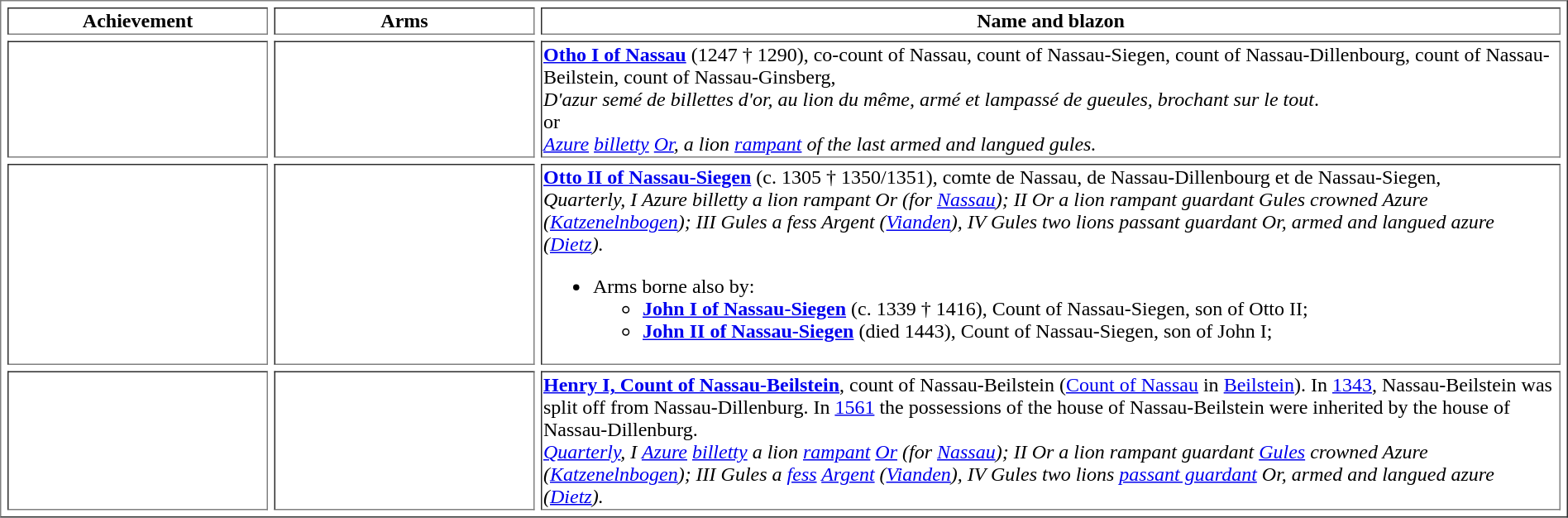<table border=1 cellspacing=5 width="100%">
<tr valign=top align=center>
<td width="206"><strong>Achievement</strong></td>
<td width="206"><strong>Arms</strong></td>
<td><strong>Name and blazon</strong></td>
</tr>
<tr valign=top>
<td align=center><br><br> </td>
<td align=center><br><br> </td>
<td><strong><a href='#'>Otho I of Nassau</a></strong> (1247 † 1290), co-count of Nassau, count of Nassau-Siegen, count of Nassau-Dillenbourg, count of Nassau-Beilstein, count of Nassau-Ginsberg,<br><em>D'azur semé de billettes d'or, au lion du même, armé et lampassé de gueules, brochant sur le tout</em>.<br>or<br><em><a href='#'>Azure</a> <a href='#'>billetty</a> <a href='#'>Or</a>, a lion <a href='#'>rampant</a> of the last armed and langued gules.</em></td>
</tr>
<tr valign=top>
<td align=center></td>
<td align=center><br><br> </td>
<td><strong><a href='#'>Otto II of Nassau-Siegen</a></strong> (c. 1305 † 1350/1351), comte de Nassau, de Nassau-Dillenbourg et de Nassau-Siegen,<br><em> Quarterly, I Azure billetty a lion rampant Or (for <a href='#'>Nassau</a>); II Or a lion rampant guardant Gules crowned Azure (<a href='#'>Katzenelnbogen</a>); III Gules a fess Argent (<a href='#'>Vianden</a>), IV Gules two lions passant guardant Or, armed and langued azure (<a href='#'>Dietz</a>).</em><ul><li>Arms borne also by:<ul><li><strong><a href='#'>John I of Nassau-Siegen</a></strong> (c. 1339 † 1416), Count of Nassau-Siegen, son of Otto II;</li><li><strong><a href='#'>John II of Nassau-Siegen</a></strong> (died 1443), Count of Nassau-Siegen, son of John I;</li></ul></li></ul></td>
</tr>
<tr valign=top>
<td align=center></td>
<td align=center><br><br> </td>
<td><strong><a href='#'>Henry I, Count of Nassau-Beilstein</a></strong>, count of Nassau-Beilstein (<a href='#'>Count of Nassau</a> in <a href='#'>Beilstein</a>).  In <a href='#'>1343</a>, Nassau-Beilstein was split off from Nassau-Dillenburg.  In <a href='#'>1561</a> the possessions of the house of Nassau-Beilstein were inherited by the house of Nassau-Dillenburg.<br><em><a href='#'>Quarterly</a>, I <a href='#'>Azure</a> <a href='#'>billetty</a> a lion <a href='#'>rampant</a> <a href='#'>Or</a> (for <a href='#'>Nassau</a>); II Or a lion rampant guardant <a href='#'>Gules</a> crowned Azure (<a href='#'>Katzenelnbogen</a>); III Gules a <a href='#'>fess</a> <a href='#'>Argent</a> (<a href='#'>Vianden</a>), IV Gules two lions <a href='#'>passant guardant</a> Or, armed and langued azure (<a href='#'>Dietz</a>).</em></td>
</tr>
</table>
